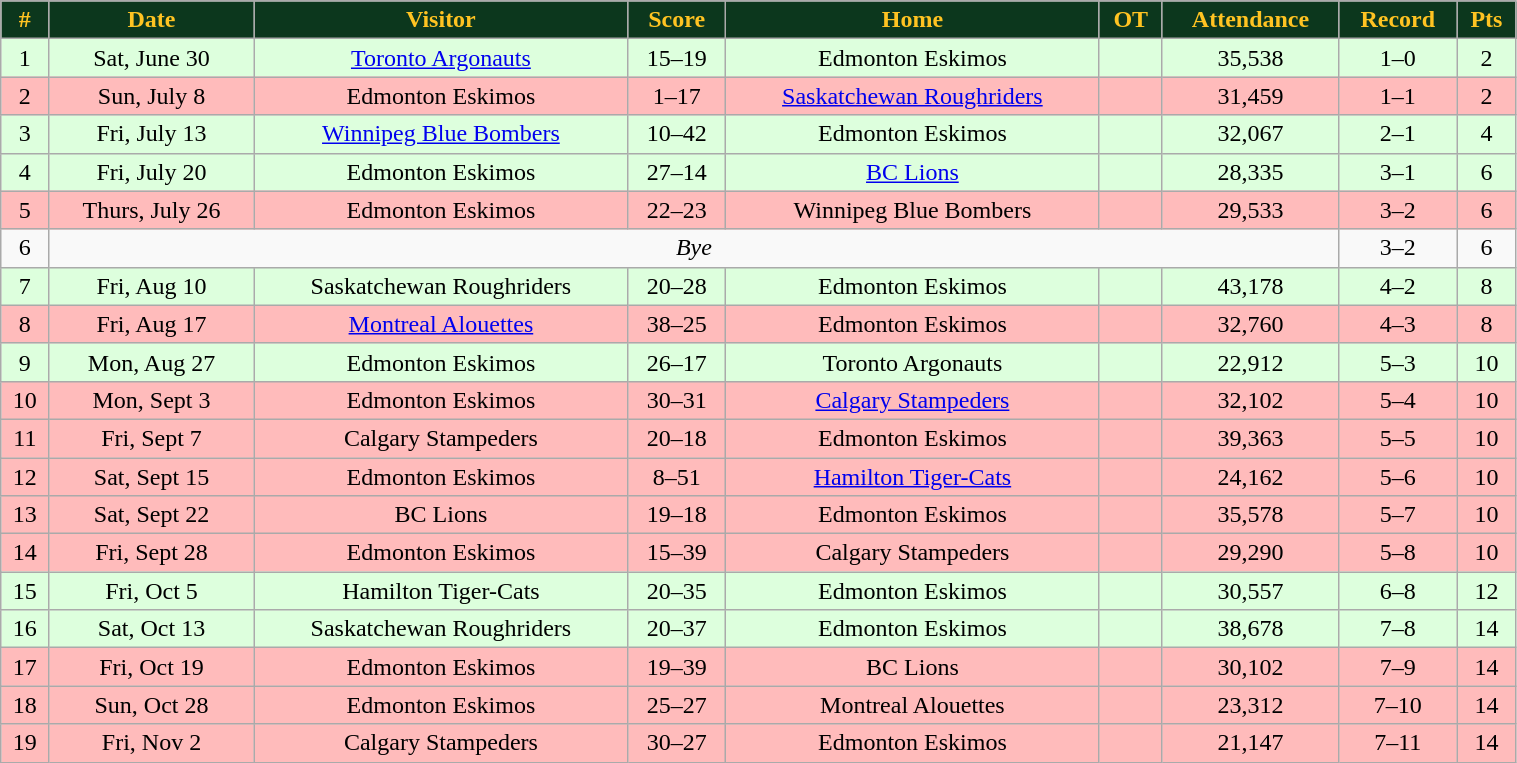<table class="wikitable" style="width:80%;">
<tr style="text-align:center; background:#0c371d; color:#ffc322;">
<td><strong>#</strong></td>
<td><strong>Date</strong></td>
<td><strong>Visitor</strong></td>
<td><strong>Score</strong></td>
<td><strong>Home</strong></td>
<td><strong>OT</strong></td>
<td><strong>Attendance</strong></td>
<td><strong>Record</strong></td>
<td><strong>Pts</strong></td>
</tr>
<tr style="text-align:center; background:#dfd;">
<td>1</td>
<td>Sat, June 30</td>
<td><a href='#'>Toronto Argonauts</a></td>
<td>15–19</td>
<td>Edmonton Eskimos</td>
<td></td>
<td>35,538</td>
<td>1–0</td>
<td>2</td>
</tr>
<tr style="text-align:center; background:#fbb;">
<td>2</td>
<td>Sun, July 8</td>
<td>Edmonton Eskimos</td>
<td>1–17</td>
<td><a href='#'>Saskatchewan Roughriders</a></td>
<td></td>
<td>31,459</td>
<td>1–1</td>
<td>2</td>
</tr>
<tr style="text-align:center; background:#dfd;">
<td>3</td>
<td>Fri, July 13</td>
<td><a href='#'>Winnipeg Blue Bombers</a></td>
<td>10–42</td>
<td>Edmonton Eskimos</td>
<td></td>
<td>32,067</td>
<td>2–1</td>
<td>4</td>
</tr>
<tr style="text-align:center; background:#dfd;">
<td>4</td>
<td>Fri, July 20</td>
<td>Edmonton Eskimos</td>
<td>27–14</td>
<td><a href='#'>BC Lions</a></td>
<td></td>
<td>28,335</td>
<td>3–1</td>
<td>6</td>
</tr>
<tr style="text-align:center; background:#fbb;">
<td>5</td>
<td>Thurs, July 26</td>
<td>Edmonton Eskimos</td>
<td>22–23</td>
<td>Winnipeg Blue Bombers</td>
<td></td>
<td>29,533</td>
<td>3–2</td>
<td>6</td>
</tr>
<tr style="text-align:center;">
<td>6</td>
<td colspan="6"><em>Bye</em></td>
<td>3–2</td>
<td>6</td>
</tr>
<tr style="text-align:center; background:#dfd;">
<td>7</td>
<td>Fri, Aug 10</td>
<td>Saskatchewan Roughriders</td>
<td>20–28</td>
<td>Edmonton Eskimos</td>
<td></td>
<td>43,178</td>
<td>4–2</td>
<td>8</td>
</tr>
<tr style="text-align:center; background:#fbb;">
<td>8</td>
<td>Fri, Aug 17</td>
<td><a href='#'>Montreal Alouettes</a></td>
<td>38–25</td>
<td>Edmonton Eskimos</td>
<td></td>
<td>32,760</td>
<td>4–3</td>
<td>8</td>
</tr>
<tr style="text-align:center; background:#dfd;">
<td>9</td>
<td>Mon, Aug 27</td>
<td>Edmonton Eskimos</td>
<td>26–17</td>
<td>Toronto Argonauts</td>
<td></td>
<td>22,912</td>
<td>5–3</td>
<td>10</td>
</tr>
<tr style="text-align:center; background:#fbb;">
<td>10</td>
<td>Mon, Sept 3</td>
<td>Edmonton Eskimos</td>
<td>30–31</td>
<td><a href='#'>Calgary Stampeders</a></td>
<td></td>
<td>32,102</td>
<td>5–4</td>
<td>10</td>
</tr>
<tr style="text-align:center; background:#fbb;">
<td>11</td>
<td>Fri, Sept 7</td>
<td>Calgary Stampeders</td>
<td>20–18</td>
<td>Edmonton Eskimos</td>
<td></td>
<td>39,363</td>
<td>5–5</td>
<td>10</td>
</tr>
<tr style="text-align:center; background:#fbb;">
<td>12</td>
<td>Sat, Sept 15</td>
<td>Edmonton Eskimos</td>
<td>8–51</td>
<td><a href='#'>Hamilton Tiger-Cats</a></td>
<td></td>
<td>24,162</td>
<td>5–6</td>
<td>10</td>
</tr>
<tr style="text-align:center; background:#fbb;">
<td>13</td>
<td>Sat, Sept 22</td>
<td>BC Lions</td>
<td>19–18</td>
<td>Edmonton Eskimos</td>
<td></td>
<td>35,578</td>
<td>5–7</td>
<td>10</td>
</tr>
<tr style="text-align:center; background:#fbb;">
<td>14</td>
<td>Fri, Sept 28</td>
<td>Edmonton Eskimos</td>
<td>15–39</td>
<td>Calgary Stampeders</td>
<td></td>
<td>29,290</td>
<td>5–8</td>
<td>10</td>
</tr>
<tr style="text-align:center; background:#dfd;">
<td>15</td>
<td>Fri, Oct 5</td>
<td>Hamilton Tiger-Cats</td>
<td>20–35</td>
<td>Edmonton Eskimos</td>
<td></td>
<td>30,557</td>
<td>6–8</td>
<td>12</td>
</tr>
<tr style="text-align:center; background:#dfd;">
<td>16</td>
<td>Sat, Oct 13</td>
<td>Saskatchewan Roughriders</td>
<td>20–37</td>
<td>Edmonton Eskimos</td>
<td></td>
<td>38,678</td>
<td>7–8</td>
<td>14</td>
</tr>
<tr style="text-align:center; background:#fbb;">
<td>17</td>
<td>Fri, Oct 19</td>
<td>Edmonton Eskimos</td>
<td>19–39</td>
<td>BC Lions</td>
<td></td>
<td>30,102</td>
<td>7–9</td>
<td>14</td>
</tr>
<tr style="text-align:center; background:#fbb;">
<td>18</td>
<td>Sun, Oct 28</td>
<td>Edmonton Eskimos</td>
<td>25–27</td>
<td>Montreal Alouettes</td>
<td></td>
<td>23,312</td>
<td>7–10</td>
<td>14</td>
</tr>
<tr style="text-align:center; background:#fbb;">
<td>19</td>
<td>Fri, Nov 2</td>
<td>Calgary Stampeders</td>
<td>30–27</td>
<td>Edmonton Eskimos</td>
<td></td>
<td>21,147</td>
<td>7–11</td>
<td>14</td>
</tr>
</table>
